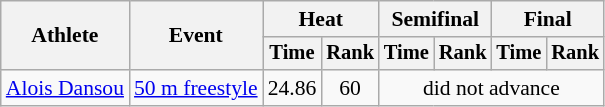<table class=wikitable style="font-size:90%">
<tr>
<th rowspan="2">Athlete</th>
<th rowspan="2">Event</th>
<th colspan="2">Heat</th>
<th colspan="2">Semifinal</th>
<th colspan="2">Final</th>
</tr>
<tr style="font-size:95%">
<th>Time</th>
<th>Rank</th>
<th>Time</th>
<th>Rank</th>
<th>Time</th>
<th>Rank</th>
</tr>
<tr align=center>
<td align=left><a href='#'>Alois Dansou</a></td>
<td align=left><a href='#'>50 m freestyle</a></td>
<td>24.86</td>
<td>60</td>
<td colspan=4>did not advance</td>
</tr>
</table>
